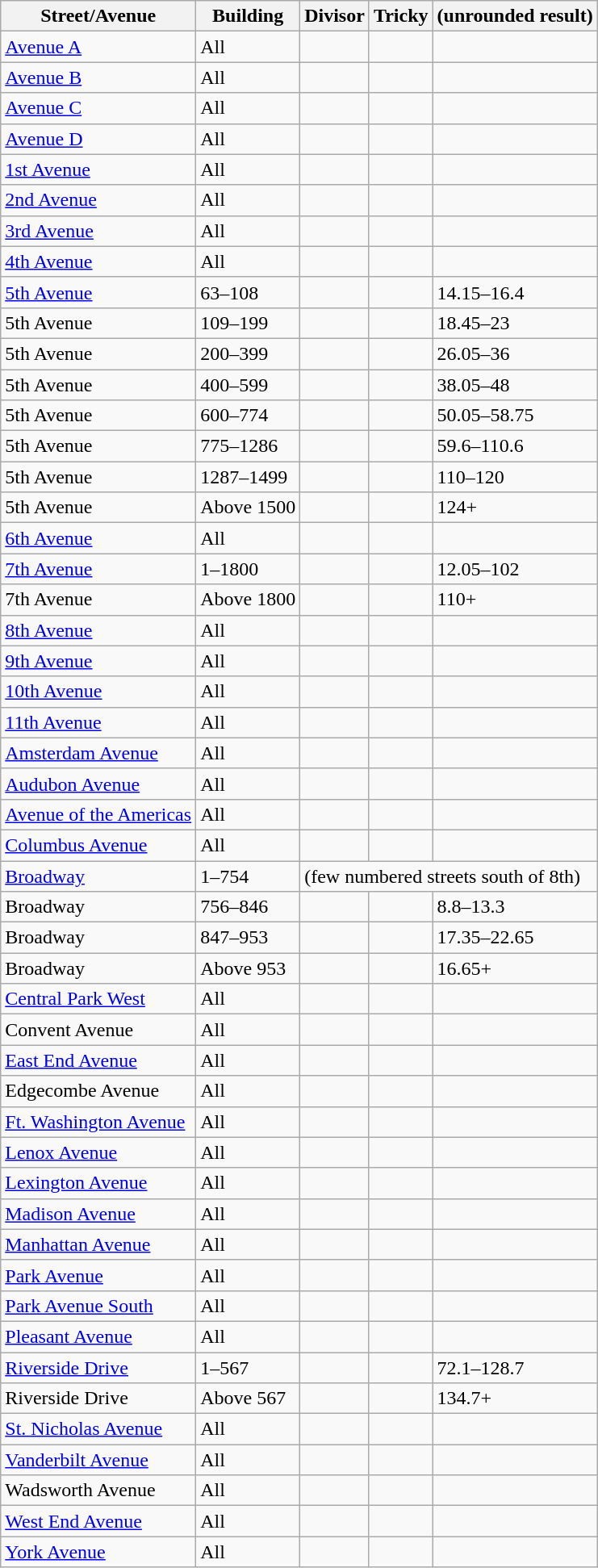<table class="wikitable sortable">
<tr>
<th>Street/Avenue</th>
<th>Building </th>
<th>Divisor</th>
<th>Tricky </th>
<th>(unrounded result)</th>
</tr>
<tr>
<td data-sort-value="0"><a href='#'>Avenue A</a></td>
<td>All</td>
<td></td>
<td></td>
<td></td>
</tr>
<tr>
<td data-sort-value="-1"><a href='#'>Avenue B</a></td>
<td>All</td>
<td></td>
<td></td>
<td></td>
</tr>
<tr>
<td data-sort-value="-2"><a href='#'>Avenue C</a></td>
<td>All</td>
<td></td>
<td></td>
<td></td>
</tr>
<tr>
<td data-sort-value="-3"><a href='#'>Avenue D</a></td>
<td>All</td>
<td></td>
<td></td>
<td></td>
</tr>
<tr>
<td data-sort-value="1"><a href='#'>1st Avenue</a></td>
<td>All</td>
<td></td>
<td></td>
<td></td>
</tr>
<tr>
<td data-sort-value="2"><a href='#'>2nd Avenue</a></td>
<td>All</td>
<td></td>
<td></td>
<td></td>
</tr>
<tr>
<td data-sort-value="3"><a href='#'>3rd Avenue</a></td>
<td>All</td>
<td></td>
<td></td>
<td></td>
</tr>
<tr>
<td data-sort-value="4"><a href='#'>4th Avenue</a></td>
<td>All</td>
<td></td>
<td></td>
<td></td>
</tr>
<tr>
<td data-sort-value="5.1"><a href='#'>5th Avenue</a></td>
<td>63–108</td>
<td></td>
<td></td>
<td>14.15–16.4</td>
</tr>
<tr>
<td data-sort-value="5.2">5th Avenue</td>
<td>109–199</td>
<td></td>
<td></td>
<td>18.45–23</td>
</tr>
<tr>
<td data-sort-value="5.3">5th Avenue</td>
<td>200–399</td>
<td></td>
<td></td>
<td>26.05–36</td>
</tr>
<tr>
<td data-sort-value="5.4">5th Avenue</td>
<td>400–599</td>
<td></td>
<td></td>
<td>38.05–48</td>
</tr>
<tr>
<td data-sort-value="5.5">5th Avenue</td>
<td>600–774</td>
<td></td>
<td></td>
<td>50.05–58.75</td>
</tr>
<tr>
<td data-sort-value="5.6">5th Avenue</td>
<td>775–1286</td>
<td></td>
<td></td>
<td>59.6–110.6</td>
</tr>
<tr>
<td data-sort-value="5.7">5th Avenue</td>
<td>1287–1499</td>
<td></td>
<td></td>
<td>110–120</td>
</tr>
<tr>
<td data-sort-value="5.8">5th Avenue</td>
<td>Above 1500</td>
<td></td>
<td></td>
<td>124+</td>
</tr>
<tr>
<td data-sort-value="6"><a href='#'>6th Avenue</a></td>
<td>All</td>
<td></td>
<td></td>
<td></td>
</tr>
<tr>
<td data-sort-value="7.1"><a href='#'>7th Avenue</a></td>
<td>1–1800</td>
<td></td>
<td></td>
<td>12.05–102</td>
</tr>
<tr>
<td data-sort-value="7.2">7th Avenue</td>
<td>Above 1800</td>
<td></td>
<td></td>
<td>110+</td>
</tr>
<tr>
<td data-sort-value="8"><a href='#'>8th Avenue</a></td>
<td>All</td>
<td></td>
<td></td>
<td></td>
</tr>
<tr>
<td data-sort-value="9"><a href='#'>9th Avenue</a></td>
<td>All</td>
<td></td>
<td></td>
<td></td>
</tr>
<tr>
<td data-sort-value="10"><a href='#'>10th Avenue</a></td>
<td>All</td>
<td></td>
<td></td>
<td></td>
</tr>
<tr>
<td data-sort-value="11"><a href='#'>11th Avenue</a></td>
<td>All</td>
<td></td>
<td></td>
<td></td>
</tr>
<tr>
<td><a href='#'>Amsterdam Avenue</a></td>
<td>All</td>
<td></td>
<td></td>
<td></td>
</tr>
<tr>
<td><a href='#'>Audubon Avenue</a></td>
<td>All</td>
<td></td>
<td></td>
<td></td>
</tr>
<tr>
<td><a href='#'>Avenue of the Americas</a></td>
<td>All</td>
<td></td>
<td></td>
<td></td>
</tr>
<tr>
<td><a href='#'>Columbus Avenue</a></td>
<td>All</td>
<td></td>
<td></td>
<td></td>
</tr>
<tr>
<td><a href='#'>Broadway</a></td>
<td>1–754</td>
<td colspan=3>(few numbered streets south of 8th)</td>
</tr>
<tr>
<td>Broadway</td>
<td>756–846</td>
<td></td>
<td></td>
<td>8.8–13.3</td>
</tr>
<tr>
<td>Broadway</td>
<td>847–953</td>
<td></td>
<td></td>
<td>17.35–22.65</td>
</tr>
<tr>
<td>Broadway</td>
<td>Above 953</td>
<td></td>
<td></td>
<td>16.65+</td>
</tr>
<tr>
<td><a href='#'>Central Park West</a></td>
<td>All</td>
<td></td>
<td></td>
<td></td>
</tr>
<tr>
<td>Convent Avenue</td>
<td>All</td>
<td></td>
<td></td>
<td></td>
</tr>
<tr>
<td><a href='#'>East End Avenue</a></td>
<td>All</td>
<td></td>
<td></td>
<td></td>
</tr>
<tr>
<td>Edgecombe Avenue</td>
<td>All</td>
<td></td>
<td></td>
<td></td>
</tr>
<tr>
<td><a href='#'>Ft. Washington Avenue</a></td>
<td>All</td>
<td></td>
<td></td>
<td></td>
</tr>
<tr>
<td><a href='#'>Lenox Avenue</a></td>
<td>All</td>
<td></td>
<td></td>
<td></td>
</tr>
<tr>
<td><a href='#'>Lexington Avenue</a></td>
<td>All</td>
<td></td>
<td></td>
<td></td>
</tr>
<tr>
<td><a href='#'>Madison Avenue</a></td>
<td>All</td>
<td></td>
<td></td>
<td></td>
</tr>
<tr>
<td><a href='#'>Manhattan Avenue</a></td>
<td>All</td>
<td></td>
<td></td>
<td></td>
</tr>
<tr>
<td><a href='#'>Park Avenue</a></td>
<td>All</td>
<td></td>
<td></td>
<td></td>
</tr>
<tr>
<td><a href='#'>Park Avenue South</a></td>
<td>All</td>
<td></td>
<td></td>
<td></td>
</tr>
<tr>
<td><a href='#'>Pleasant Avenue</a></td>
<td>All</td>
<td></td>
<td></td>
<td></td>
</tr>
<tr>
<td><a href='#'>Riverside Drive</a></td>
<td>1–567</td>
<td></td>
<td></td>
<td>72.1–128.7</td>
</tr>
<tr>
<td>Riverside Drive</td>
<td>Above 567</td>
<td></td>
<td></td>
<td>134.7+</td>
</tr>
<tr>
<td><a href='#'>St. Nicholas Avenue</a></td>
<td>All</td>
<td></td>
<td></td>
<td></td>
</tr>
<tr>
<td><a href='#'>Vanderbilt Avenue</a></td>
<td>All</td>
<td></td>
<td></td>
<td></td>
</tr>
<tr>
<td>Wadsworth Avenue</td>
<td>All</td>
<td></td>
<td></td>
<td></td>
</tr>
<tr>
<td><a href='#'>West End Avenue</a></td>
<td>All</td>
<td></td>
<td></td>
<td></td>
</tr>
<tr>
<td><a href='#'>York Avenue</a></td>
<td>All</td>
<td></td>
<td></td>
<td></td>
</tr>
</table>
